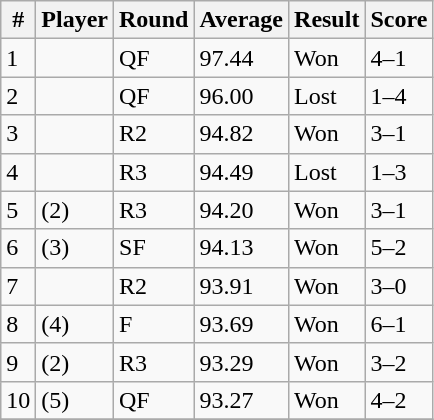<table class ="wikitable sortable">
<tr>
<th>#</th>
<th>Player</th>
<th>Round</th>
<th>Average</th>
<th>Result</th>
<th>Score</th>
</tr>
<tr>
<td>1</td>
<td></td>
<td>QF</td>
<td>97.44</td>
<td>Won</td>
<td>4–1</td>
</tr>
<tr>
<td>2</td>
<td></td>
<td>QF</td>
<td>96.00</td>
<td>Lost</td>
<td>1–4</td>
</tr>
<tr>
<td>3</td>
<td></td>
<td>R2</td>
<td>94.82</td>
<td>Won</td>
<td>3–1</td>
</tr>
<tr>
<td>4</td>
<td></td>
<td>R3</td>
<td>94.49</td>
<td>Lost</td>
<td>1–3</td>
</tr>
<tr>
<td>5</td>
<td> (2)</td>
<td>R3</td>
<td>94.20</td>
<td>Won</td>
<td>3–1</td>
</tr>
<tr>
<td>6</td>
<td> (3)</td>
<td>SF</td>
<td>94.13</td>
<td>Won</td>
<td>5–2</td>
</tr>
<tr>
<td>7</td>
<td></td>
<td>R2</td>
<td>93.91</td>
<td>Won</td>
<td>3–0</td>
</tr>
<tr>
<td>8</td>
<td> (4)</td>
<td>F</td>
<td>93.69</td>
<td>Won</td>
<td>6–1</td>
</tr>
<tr>
<td>9</td>
<td> (2)</td>
<td>R3</td>
<td>93.29</td>
<td>Won</td>
<td>3–2</td>
</tr>
<tr>
<td>10</td>
<td> (5)</td>
<td>QF</td>
<td>93.27</td>
<td>Won</td>
<td>4–2</td>
</tr>
<tr>
</tr>
</table>
